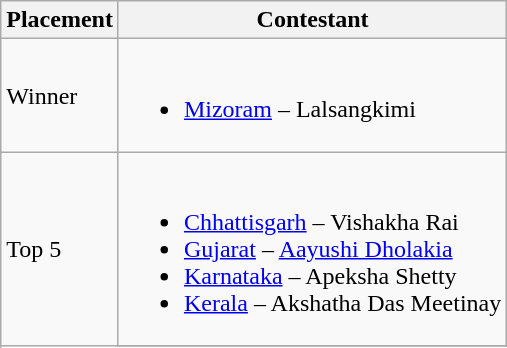<table class="wikitable">
<tr>
<th>Placement</th>
<th>Contestant</th>
</tr>
<tr>
<td>Winner</td>
<td><br><ul><li><a href='#'>Mizoram</a> – Lalsangkimi</li></ul></td>
</tr>
<tr>
<td rowspan=5>Top 5</td>
<td><br><ul><li><a href='#'>Chhattisgarh</a> – Vishakha Rai</li><li><a href='#'>Gujarat</a> – <a href='#'>Aayushi Dholakia</a></li><li><a href='#'>Karnataka</a> – Apeksha Shetty</li><li><a href='#'>Kerala</a> – Akshatha Das Meetinay</li></ul></td>
</tr>
<tr>
</tr>
</table>
